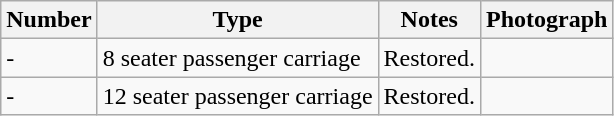<table class="wikitable">
<tr>
<th>Number</th>
<th>Type</th>
<th>Notes</th>
<th>Photograph</th>
</tr>
<tr>
<td>-</td>
<td>8 seater passenger carriage</td>
<td>Restored.</td>
<td></td>
</tr>
<tr>
<td>-</td>
<td>12 seater passenger carriage</td>
<td>Restored.</td>
<td></td>
</tr>
</table>
